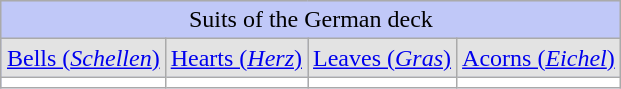<table class="wikitable" style="background: #c0c8f8; margin-left: 1em; border-spacing: 1px;" align="right">
<tr align="center">
<td colspan="4">Suits of the German deck</td>
</tr>
<tr align="center">
<td style="background: #e3e3e3;"><a href='#'>Bells (<em>Schellen</em>)</a></td>
<td style="background: #e3e3e3;"><a href='#'>Hearts (<em>Herz</em>)</a></td>
<td style="background: #e3e3e3;"><a href='#'>Leaves (<em>Gras</em>)</a></td>
<td style="background: #e3e3e3;"><a href='#'>Acorns (<em>Eichel</em>)</a></td>
</tr>
<tr align="center">
<td style="background: #ffffff;"></td>
<td style="background: #ffffff;"></td>
<td style="background: #ffffff;"></td>
<td style="background: #ffffff;"></td>
</tr>
</table>
